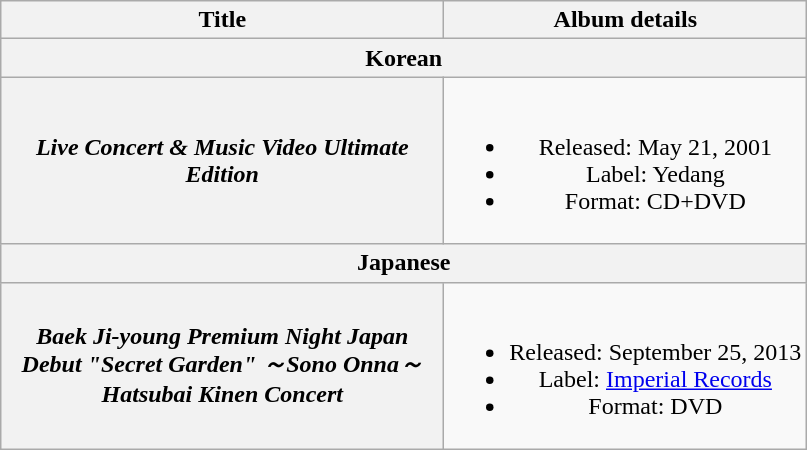<table class="wikitable plainrowheaders" style="text-align:center;">
<tr>
<th scope="col" style="width:18em;">Title</th>
<th scope="col">Album details</th>
</tr>
<tr>
<th colspan="5">Korean</th>
</tr>
<tr>
<th scope="row"><em>Live Concert & Music Video Ultimate Edition</em></th>
<td><br><ul><li>Released: May 21, 2001</li><li>Label: Yedang</li><li>Format: CD+DVD</li></ul></td>
</tr>
<tr>
<th colspan="5">Japanese</th>
</tr>
<tr>
<th scope="row"><em>Baek Ji-young Premium Night Japan Debut "Secret Garden" ～Sono Onna～ Hatsubai Kinen Concert</em></th>
<td><br><ul><li>Released: September 25, 2013</li><li>Label: <a href='#'>Imperial Records</a></li><li>Format: DVD</li></ul></td>
</tr>
</table>
